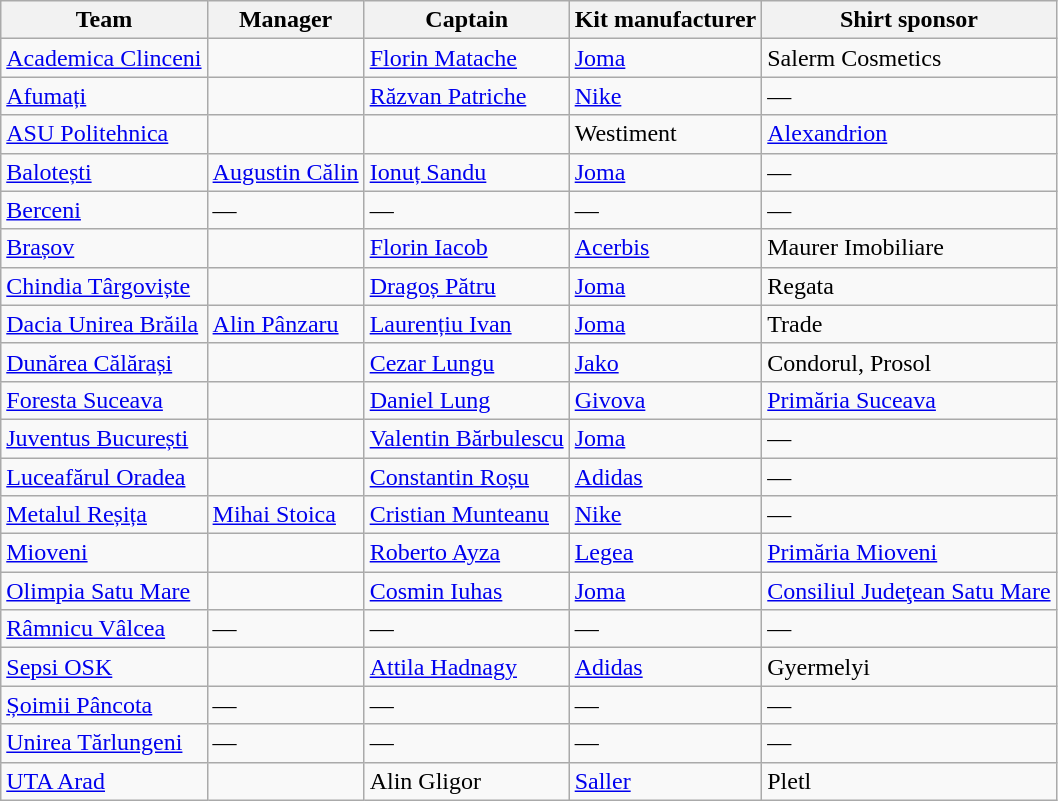<table class="wikitable sortable" style="text-align: left;">
<tr>
<th>Team</th>
<th>Manager</th>
<th>Captain</th>
<th>Kit manufacturer</th>
<th>Shirt sponsor</th>
</tr>
<tr>
<td><a href='#'>Academica Clinceni</a></td>
<td> </td>
<td> <a href='#'>Florin Matache</a></td>
<td><a href='#'>Joma</a></td>
<td>Salerm Cosmetics</td>
</tr>
<tr>
<td><a href='#'>Afumați</a></td>
<td> </td>
<td> <a href='#'>Răzvan Patriche</a></td>
<td><a href='#'>Nike</a></td>
<td>—</td>
</tr>
<tr>
<td><a href='#'>ASU Politehnica</a></td>
<td> </td>
<td> </td>
<td>Westiment</td>
<td><a href='#'>Alexandrion</a></td>
</tr>
<tr>
<td><a href='#'>Balotești</a></td>
<td> <a href='#'>Augustin Călin</a></td>
<td> <a href='#'>Ionuț Sandu</a></td>
<td><a href='#'>Joma</a></td>
<td>—</td>
</tr>
<tr>
<td><a href='#'>Berceni</a></td>
<td>—</td>
<td>—</td>
<td>—</td>
<td>—</td>
</tr>
<tr>
<td><a href='#'>Brașov</a></td>
<td> </td>
<td> <a href='#'>Florin Iacob</a></td>
<td><a href='#'>Acerbis</a></td>
<td>Maurer Imobiliare</td>
</tr>
<tr>
<td><a href='#'>Chindia Târgoviște</a></td>
<td> </td>
<td>  <a href='#'>Dragoș Pătru</a></td>
<td><a href='#'>Joma</a></td>
<td>Regata</td>
</tr>
<tr>
<td><a href='#'>Dacia Unirea Brăila</a></td>
<td> <a href='#'>Alin Pânzaru</a></td>
<td> <a href='#'>Laurențiu Ivan</a></td>
<td><a href='#'>Joma</a></td>
<td> Trade</td>
</tr>
<tr>
<td><a href='#'>Dunărea Călărași</a></td>
<td> </td>
<td> <a href='#'>Cezar Lungu</a></td>
<td><a href='#'>Jako</a></td>
<td>Condorul, Prosol</td>
</tr>
<tr>
<td><a href='#'>Foresta Suceava</a></td>
<td> </td>
<td> <a href='#'>Daniel Lung</a></td>
<td><a href='#'>Givova</a></td>
<td><a href='#'>Primăria Suceava</a></td>
</tr>
<tr>
<td><a href='#'>Juventus București</a></td>
<td> </td>
<td> <a href='#'>Valentin Bărbulescu</a></td>
<td><a href='#'>Joma</a></td>
<td>—</td>
</tr>
<tr>
<td><a href='#'>Luceafărul Oradea</a></td>
<td> </td>
<td> <a href='#'>Constantin Roșu</a></td>
<td><a href='#'>Adidas</a></td>
<td>—</td>
</tr>
<tr>
<td><a href='#'>Metalul Reșița</a></td>
<td> <a href='#'>Mihai Stoica</a></td>
<td> <a href='#'>Cristian Munteanu</a></td>
<td><a href='#'>Nike</a></td>
<td>—</td>
</tr>
<tr>
<td><a href='#'>Mioveni</a></td>
<td> </td>
<td> <a href='#'>Roberto Ayza</a></td>
<td><a href='#'>Legea</a></td>
<td><a href='#'>Primăria Mioveni</a></td>
</tr>
<tr>
<td><a href='#'>Olimpia Satu Mare</a></td>
<td> </td>
<td> <a href='#'>Cosmin Iuhas</a></td>
<td><a href='#'>Joma</a></td>
<td><a href='#'>Consiliul Judeţean Satu Mare</a></td>
</tr>
<tr>
<td><a href='#'>Râmnicu Vâlcea</a></td>
<td>—</td>
<td>—</td>
<td>—</td>
<td>—</td>
</tr>
<tr>
<td><a href='#'>Sepsi OSK</a></td>
<td> </td>
<td> <a href='#'>Attila Hadnagy</a></td>
<td><a href='#'>Adidas</a></td>
<td>Gyermelyi</td>
</tr>
<tr>
<td><a href='#'>Șoimii Pâncota</a></td>
<td>—</td>
<td>—</td>
<td>—</td>
<td>—</td>
</tr>
<tr>
<td><a href='#'>Unirea Tărlungeni</a></td>
<td>—</td>
<td>—</td>
<td>—</td>
<td>—</td>
</tr>
<tr>
<td><a href='#'>UTA Arad</a></td>
<td> </td>
<td> Alin Gligor</td>
<td><a href='#'>Saller</a></td>
<td>Pletl</td>
</tr>
</table>
